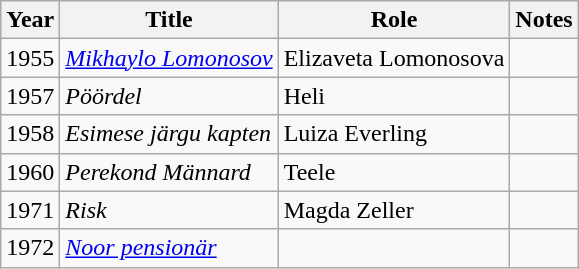<table class="wikitable">
<tr>
<th>Year</th>
<th>Title</th>
<th>Role</th>
<th>Notes</th>
</tr>
<tr>
<td>1955</td>
<td><em><a href='#'>Mikhaylo Lomonosov</a></em></td>
<td>Elizaveta Lomonosova</td>
<td></td>
</tr>
<tr>
<td>1957</td>
<td><em>Pöördel</em></td>
<td>Heli</td>
<td></td>
</tr>
<tr>
<td>1958</td>
<td><em>Esimese järgu kapten</em></td>
<td>Luiza Everling</td>
<td></td>
</tr>
<tr>
<td>1960</td>
<td><em>Perekond Männard</em></td>
<td>Teele</td>
<td></td>
</tr>
<tr>
<td>1971</td>
<td><em>Risk</em></td>
<td>Magda Zeller</td>
<td></td>
</tr>
<tr>
<td>1972</td>
<td><em><a href='#'>Noor pensionär</a></em></td>
<td></td>
<td></td>
</tr>
</table>
